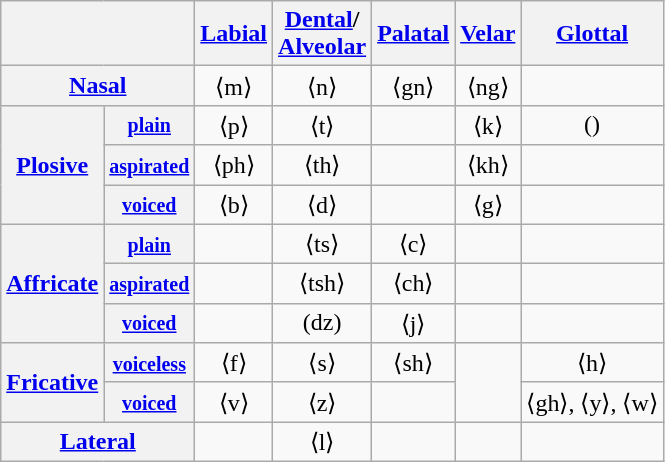<table class="wikitable" style="text-align: center">
<tr>
<th colspan="2"></th>
<th><a href='#'>Labial</a></th>
<th><a href='#'>Dental</a>/<br><a href='#'>Alveolar</a></th>
<th><a href='#'>Palatal</a></th>
<th><a href='#'>Velar</a></th>
<th><a href='#'>Glottal</a></th>
</tr>
<tr align="center">
<th colspan="2"><a href='#'>Nasal</a></th>
<td> ⟨m⟩<br></td>
<td> ⟨n⟩<br></td>
<td> ⟨gn⟩<br></td>
<td> ⟨ng⟩<br></td>
<td> </td>
</tr>
<tr align="center">
<th rowspan="3"><a href='#'>Plosive</a></th>
<th><small><a href='#'>plain</a></small></th>
<td> ⟨p⟩<br></td>
<td> ⟨t⟩<br></td>
<td></td>
<td> ⟨k⟩<br></td>
<td>()<br></td>
</tr>
<tr align="center">
<th><small><a href='#'>aspirated</a></small></th>
<td> ⟨ph⟩<br></td>
<td> ⟨th⟩<br></td>
<td></td>
<td> ⟨kh⟩<br></td>
<td> </td>
</tr>
<tr align="center">
<th><small><a href='#'>voiced</a></small></th>
<td> ⟨b⟩<br></td>
<td> ⟨d⟩<br></td>
<td></td>
<td> ⟨g⟩<br></td>
<td> </td>
</tr>
<tr align="center">
<th rowspan="3"><a href='#'>Affricate</a></th>
<th><small><a href='#'>plain</a></small></th>
<td></td>
<td> ⟨ts⟩<br></td>
<td> ⟨c⟩<br></td>
<td></td>
<td></td>
</tr>
<tr align="center">
<th><small><a href='#'>aspirated</a></small></th>
<td></td>
<td> ⟨tsh⟩<br></td>
<td> ⟨ch⟩<br></td>
<td></td>
<td> </td>
</tr>
<tr align="center">
<th><small><a href='#'>voiced</a></small></th>
<td></td>
<td> (dz)<br></td>
<td> ⟨j⟩<br></td>
<td></td>
<td> </td>
</tr>
<tr align="center">
<th rowspan="2"><a href='#'>Fricative</a></th>
<th><small><a href='#'>voiceless</a></small></th>
<td> ⟨f⟩<br></td>
<td> ⟨s⟩<br></td>
<td> ⟨sh⟩<br></td>
<td rowspan=2> </td>
<td> ⟨h⟩<br></td>
</tr>
<tr align="center">
<th><small><a href='#'>voiced</a></small></th>
<td> ⟨v⟩<br></td>
<td> ⟨z⟩<br></td>
<td> </td>
<td> ⟨gh⟩, ⟨y⟩, ⟨w⟩<br></td>
</tr>
<tr align="center">
<th colspan="2"><a href='#'>Lateral</a></th>
<td></td>
<td> ⟨l⟩<br></td>
<td></td>
<td></td>
<td></td>
</tr>
</table>
